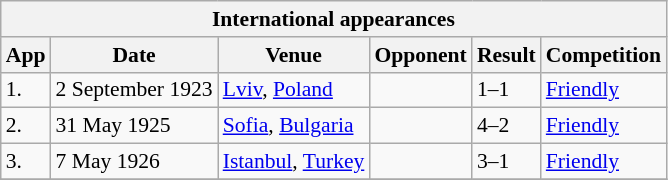<table class="wikitable" style="font-size:90%">
<tr>
<th colspan="7"><strong>International appearances</strong></th>
</tr>
<tr>
<th>App</th>
<th>Date</th>
<th>Venue</th>
<th>Opponent</th>
<th>Result</th>
<th>Competition</th>
</tr>
<tr>
<td>1.</td>
<td>2 September 1923</td>
<td><a href='#'>Lviv</a>, <a href='#'>Poland</a></td>
<td></td>
<td>1–1</td>
<td><a href='#'>Friendly</a></td>
</tr>
<tr>
<td>2.</td>
<td>31 May 1925</td>
<td><a href='#'>Sofia</a>, <a href='#'>Bulgaria</a></td>
<td></td>
<td>4–2</td>
<td><a href='#'>Friendly</a></td>
</tr>
<tr>
<td>3.</td>
<td>7 May 1926</td>
<td><a href='#'>Istanbul</a>, <a href='#'>Turkey</a></td>
<td></td>
<td>3–1</td>
<td><a href='#'>Friendly</a></td>
</tr>
<tr>
</tr>
</table>
